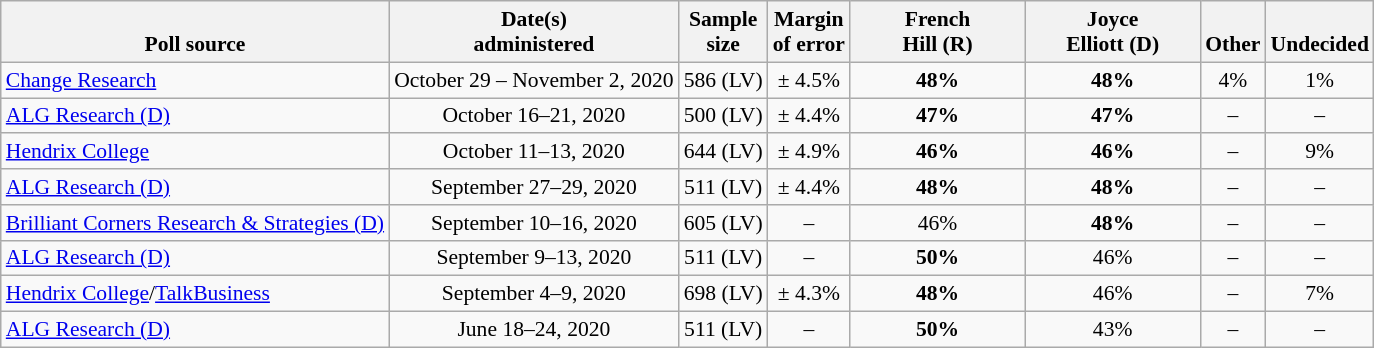<table class="wikitable" style="text-align:center;font-size:90%">
<tr valign=bottom>
<th>Poll source</th>
<th>Date(s)<br>administered</th>
<th>Sample<br>size</th>
<th>Margin<br>of error</th>
<th style="width:110px;">French<br>Hill (R)</th>
<th style="width:110px;">Joyce<br>Elliott (D)</th>
<th>Other</th>
<th>Undecided</th>
</tr>
<tr>
<td style="text-align:left;"><a href='#'>Change Research</a></td>
<td>October 29 – November 2, 2020</td>
<td>586 (LV)</td>
<td>± 4.5%</td>
<td><strong>48%</strong></td>
<td><strong>48%</strong></td>
<td>4%</td>
<td>1%</td>
</tr>
<tr>
<td style="text-align:left;"><a href='#'>ALG Research (D)</a></td>
<td>October 16–21, 2020</td>
<td>500 (LV)</td>
<td>± 4.4%</td>
<td><strong>47%</strong></td>
<td><strong>47%</strong></td>
<td>–</td>
<td>–</td>
</tr>
<tr>
<td style="text-align:left;"><a href='#'>Hendrix College</a></td>
<td>October 11–13, 2020</td>
<td>644 (LV)</td>
<td>± 4.9%</td>
<td><strong>46%</strong></td>
<td><strong>46%</strong></td>
<td>–</td>
<td>9%</td>
</tr>
<tr>
<td style="text-align:left;"><a href='#'>ALG Research (D)</a></td>
<td>September 27–29, 2020</td>
<td>511 (LV)</td>
<td>± 4.4%</td>
<td><strong>48%</strong></td>
<td><strong>48%</strong></td>
<td>–</td>
<td>–</td>
</tr>
<tr>
<td style="text-align:left;"><a href='#'>Brilliant Corners Research & Strategies (D)</a></td>
<td>September 10–16, 2020</td>
<td>605 (LV)</td>
<td>–</td>
<td>46%</td>
<td><strong>48%</strong></td>
<td>–</td>
<td>–</td>
</tr>
<tr>
<td style="text-align:left;"><a href='#'>ALG Research (D)</a></td>
<td>September 9–13, 2020</td>
<td>511 (LV)</td>
<td>–</td>
<td><strong>50%</strong></td>
<td>46%</td>
<td>–</td>
<td>–</td>
</tr>
<tr>
<td style="text-align:left;"><a href='#'>Hendrix College</a>/<a href='#'>TalkBusiness</a></td>
<td>September 4–9, 2020</td>
<td>698 (LV)</td>
<td>± 4.3%</td>
<td><strong>48%</strong></td>
<td>46%</td>
<td>–</td>
<td>7%</td>
</tr>
<tr>
<td style="text-align:left;"><a href='#'>ALG Research (D)</a></td>
<td>June 18–24, 2020</td>
<td>511 (LV)</td>
<td>–</td>
<td><strong>50%</strong></td>
<td>43%</td>
<td>–</td>
<td>–</td>
</tr>
</table>
